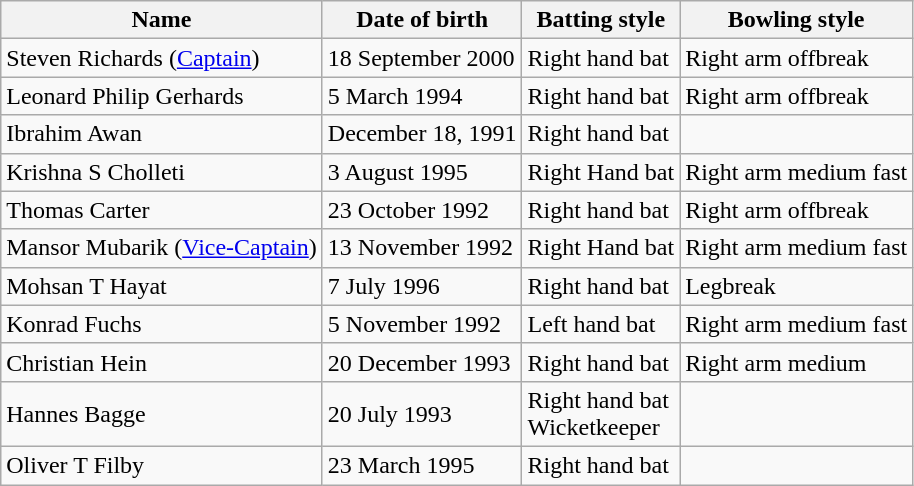<table class="wikitable">
<tr>
<th>Name</th>
<th>Date of birth</th>
<th>Batting style</th>
<th>Bowling style</th>
</tr>
<tr>
<td>Steven Richards (<a href='#'>Captain</a>)</td>
<td>18 September 2000</td>
<td>Right hand bat</td>
<td>Right arm offbreak</td>
</tr>
<tr>
<td>Leonard Philip Gerhards</td>
<td>5 March 1994</td>
<td>Right hand bat</td>
<td>Right arm offbreak</td>
</tr>
<tr>
<td>Ibrahim Awan</td>
<td>December 18, 1991</td>
<td>Right hand bat</td>
<td></td>
</tr>
<tr>
<td>Krishna S Cholleti</td>
<td>3 August 1995</td>
<td>Right Hand bat</td>
<td>Right arm medium fast</td>
</tr>
<tr>
<td>Thomas Carter</td>
<td>23 October 1992</td>
<td>Right hand bat</td>
<td>Right arm offbreak</td>
</tr>
<tr>
<td>Mansor Mubarik (<a href='#'>Vice-Captain</a>)</td>
<td>13 November 1992</td>
<td>Right Hand bat</td>
<td>Right arm medium fast</td>
</tr>
<tr>
<td>Mohsan T Hayat</td>
<td>7 July 1996</td>
<td>Right hand bat</td>
<td>Legbreak</td>
</tr>
<tr>
<td>Konrad Fuchs</td>
<td>5 November 1992</td>
<td>Left hand bat</td>
<td>Right arm medium fast</td>
</tr>
<tr>
<td>Christian Hein</td>
<td>20 December 1993</td>
<td>Right hand bat</td>
<td>Right arm medium</td>
</tr>
<tr>
<td>Hannes Bagge</td>
<td>20 July 1993</td>
<td>Right hand bat<br>Wicketkeeper</td>
<td></td>
</tr>
<tr>
<td>Oliver T Filby</td>
<td>23 March 1995</td>
<td>Right hand bat</td>
<td></td>
</tr>
</table>
